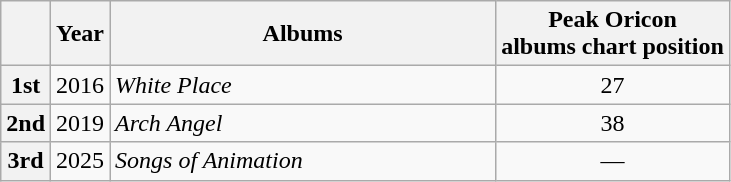<table class="wikitable" border="1">
<tr>
<th rowspan="1"></th>
<th rowspan="1">Year</th>
<th rowspan="1" width="250">Albums</th>
<th colspan="1">Peak Oricon<br> albums chart position<br></th>
</tr>
<tr>
<th>1st</th>
<td>2016</td>
<td align="left"><em>White Place</em></td>
<td align="center">27</td>
</tr>
<tr>
<th>2nd</th>
<td>2019</td>
<td align="left"><em>Arch Angel</em></td>
<td align="center">38</td>
</tr>
<tr>
<th>3rd</th>
<td>2025</td>
<td align="left"><em>Songs of Animation</em></td>
<td align="center">—</td>
</tr>
</table>
